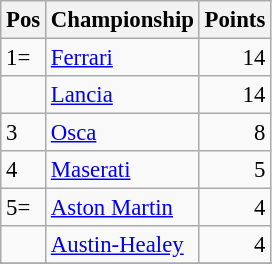<table class="wikitable" style="font-size: 95%;">
<tr>
<th>Pos</th>
<th>Championship</th>
<th>Points</th>
</tr>
<tr>
<td>1=</td>
<td> <a href='#'>Ferrari</a></td>
<td align="right">14</td>
</tr>
<tr>
<td></td>
<td> <a href='#'>Lancia</a></td>
<td align="right">14</td>
</tr>
<tr>
<td>3</td>
<td> <a href='#'>Osca</a></td>
<td align="right">8</td>
</tr>
<tr>
<td>4</td>
<td> <a href='#'>Maserati</a></td>
<td align="right">5</td>
</tr>
<tr>
<td>5=</td>
<td> <a href='#'>Aston Martin</a></td>
<td align="right">4</td>
</tr>
<tr>
<td></td>
<td> <a href='#'>Austin-Healey</a></td>
<td align="right">4</td>
</tr>
<tr>
</tr>
</table>
